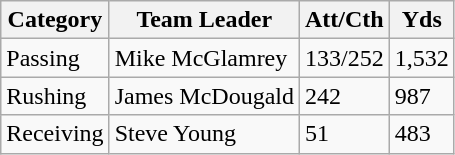<table class="wikitable">
<tr>
<th>Category</th>
<th>Team Leader</th>
<th>Att/Cth</th>
<th>Yds</th>
</tr>
<tr>
<td>Passing</td>
<td>Mike McGlamrey</td>
<td>133/252</td>
<td>1,532</td>
</tr>
<tr>
<td>Rushing</td>
<td>James McDougald</td>
<td>242</td>
<td>987</td>
</tr>
<tr>
<td>Receiving</td>
<td>Steve Young</td>
<td>51</td>
<td>483</td>
</tr>
</table>
